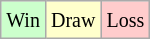<table class="wikitable">
<tr>
<td style="background-color: #CCFFCC;"><small>Win</small></td>
<td style="background-color: #FFFFCC;"><small>Draw</small></td>
<td style="background-color: #FFCCCC;"><small>Loss</small></td>
</tr>
</table>
